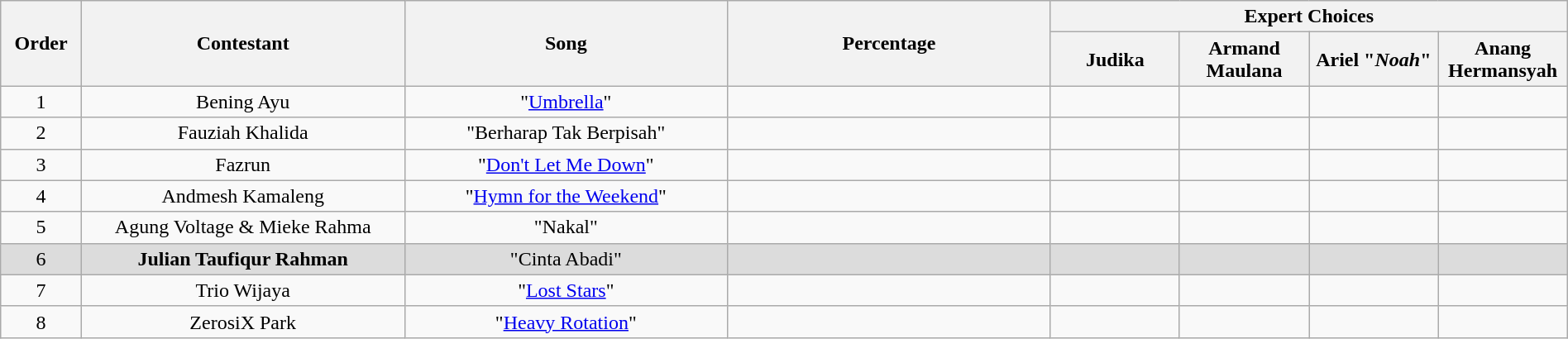<table class="wikitable" style="text-align:center; width:100%;">
<tr>
<th scope="col" rowspan="2" style="width:05%;">Order</th>
<th scope="col" rowspan="2" style="width:20%;">Contestant</th>
<th scope="col" rowspan="2" style="width:20%;">Song</th>
<th scope="col" rowspan="2" style="width:20%;">Percentage</th>
<th scope="col" colspan="4" style="width:32%;">Expert Choices</th>
</tr>
<tr>
<th style="width:08%;">Judika</th>
<th style="width:08%;">Armand Maulana</th>
<th style="width:08%;">Ariel "<em>Noah</em>"</th>
<th style="width:08%;">Anang Hermansyah</th>
</tr>
<tr>
<td>1</td>
<td>Bening Ayu</td>
<td>"<a href='#'>Umbrella</a>"</td>
<td></td>
<td></td>
<td></td>
<td></td>
<td></td>
</tr>
<tr>
<td>2</td>
<td>Fauziah Khalida</td>
<td>"Berharap Tak Berpisah"</td>
<td></td>
<td></td>
<td></td>
<td></td>
<td></td>
</tr>
<tr>
<td>3</td>
<td>Fazrun</td>
<td>"<a href='#'>Don't Let Me Down</a>"</td>
<td></td>
<td></td>
<td></td>
<td></td>
<td></td>
</tr>
<tr>
<td>4</td>
<td>Andmesh Kamaleng</td>
<td>"<a href='#'>Hymn for the Weekend</a>"</td>
<td></td>
<td></td>
<td></td>
<td></td>
<td></td>
</tr>
<tr>
<td>5</td>
<td>Agung Voltage & Mieke Rahma</td>
<td>"Nakal"</td>
<td></td>
<td></td>
<td></td>
<td></td>
<td></td>
</tr>
<tr style="background:#DCDCDC;">
<td>6</td>
<td><strong>Julian Taufiqur Rahman</strong></td>
<td>"Cinta Abadi"</td>
<td></td>
<td></td>
<td></td>
<td></td>
<td></td>
</tr>
<tr>
<td>7</td>
<td>Trio Wijaya</td>
<td>"<a href='#'>Lost Stars</a>"</td>
<td></td>
<td></td>
<td></td>
<td></td>
<td></td>
</tr>
<tr>
<td>8</td>
<td>ZerosiX Park</td>
<td>"<a href='#'>Heavy Rotation</a>"</td>
<td></td>
<td></td>
<td></td>
<td></td>
<td></td>
</tr>
</table>
